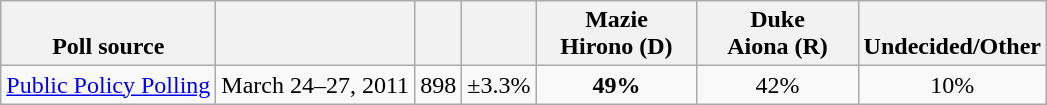<table class="wikitable" style="text-align:center">
<tr valign= bottom>
<th>Poll source</th>
<th></th>
<th></th>
<th></th>
<th style="width:100px;">Mazie<br>Hirono (D)</th>
<th style="width:100px;">Duke<br>Aiona (R)</th>
<th>Undecided/Other</th>
</tr>
<tr>
<td align=left><a href='#'>Public Policy Polling</a></td>
<td>March 24–27, 2011</td>
<td>898</td>
<td>±3.3%</td>
<td><strong>49%</strong></td>
<td>42%</td>
<td>10%</td>
</tr>
</table>
